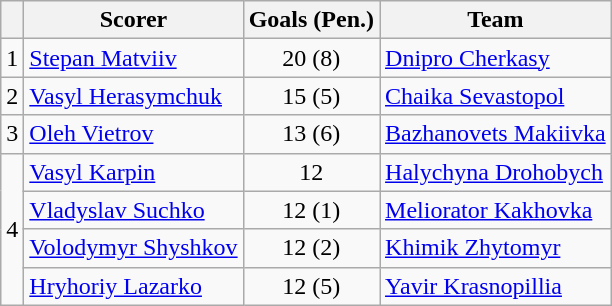<table class="wikitable">
<tr>
<th></th>
<th>Scorer</th>
<th>Goals (Pen.)</th>
<th>Team</th>
</tr>
<tr>
<td>1</td>
<td><a href='#'>Stepan Matviiv</a></td>
<td align=center>20 (8)</td>
<td><a href='#'>Dnipro Cherkasy</a></td>
</tr>
<tr>
<td>2</td>
<td><a href='#'>Vasyl Herasymchuk</a></td>
<td align=center>15 (5)</td>
<td><a href='#'>Chaika Sevastopol</a></td>
</tr>
<tr>
<td>3</td>
<td><a href='#'>Oleh Vietrov</a></td>
<td align=center>13 (6)</td>
<td><a href='#'>Bazhanovets Makiivka</a></td>
</tr>
<tr>
<td rowspan="4">4</td>
<td><a href='#'>Vasyl Karpin</a></td>
<td align=center>12</td>
<td><a href='#'>Halychyna Drohobych</a></td>
</tr>
<tr>
<td><a href='#'>Vladyslav Suchko</a></td>
<td align=center>12 (1)</td>
<td><a href='#'>Meliorator Kakhovka</a></td>
</tr>
<tr>
<td><a href='#'>Volodymyr Shyshkov</a></td>
<td align=center>12 (2)</td>
<td><a href='#'>Khimik Zhytomyr</a></td>
</tr>
<tr>
<td><a href='#'>Hryhoriy Lazarko</a></td>
<td align=center>12 (5)</td>
<td><a href='#'>Yavir Krasnopillia</a></td>
</tr>
</table>
